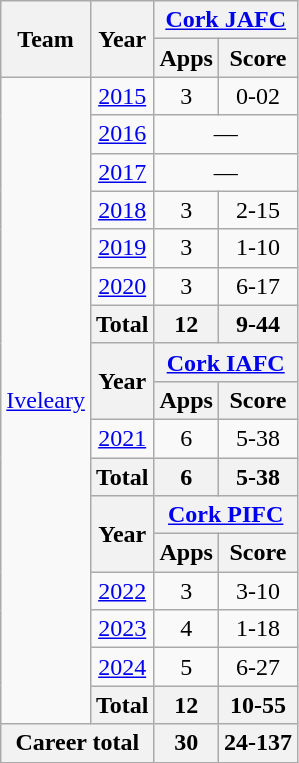<table class="wikitable" style="text-align:center">
<tr>
<th rowspan="2">Team</th>
<th rowspan="2">Year</th>
<th colspan="2"><a href='#'>Cork JAFC</a></th>
</tr>
<tr>
<th>Apps</th>
<th>Score</th>
</tr>
<tr>
<td rowspan="17"><a href='#'>Iveleary</a></td>
<td><a href='#'>2015</a></td>
<td>3</td>
<td>0-02</td>
</tr>
<tr>
<td><a href='#'>2016</a></td>
<td colspan=2>—</td>
</tr>
<tr>
<td><a href='#'>2017</a></td>
<td colspan=2>—</td>
</tr>
<tr>
<td><a href='#'>2018</a></td>
<td>3</td>
<td>2-15</td>
</tr>
<tr>
<td><a href='#'>2019</a></td>
<td>3</td>
<td>1-10</td>
</tr>
<tr>
<td><a href='#'>2020</a></td>
<td>3</td>
<td>6-17</td>
</tr>
<tr>
<th>Total</th>
<th>12</th>
<th>9-44</th>
</tr>
<tr>
<th rowspan=2>Year</th>
<th colspan=2><a href='#'>Cork IAFC</a></th>
</tr>
<tr>
<th>Apps</th>
<th>Score</th>
</tr>
<tr>
<td><a href='#'>2021</a></td>
<td>6</td>
<td>5-38</td>
</tr>
<tr>
<th>Total</th>
<th>6</th>
<th>5-38</th>
</tr>
<tr>
<th rowspan=2>Year</th>
<th colspan=2><a href='#'>Cork PIFC</a></th>
</tr>
<tr>
<th>Apps</th>
<th>Score</th>
</tr>
<tr>
<td><a href='#'>2022</a></td>
<td>3</td>
<td>3-10</td>
</tr>
<tr>
<td><a href='#'>2023</a></td>
<td>4</td>
<td>1-18</td>
</tr>
<tr>
<td><a href='#'>2024</a></td>
<td>5</td>
<td>6-27</td>
</tr>
<tr>
<th>Total</th>
<th>12</th>
<th>10-55</th>
</tr>
<tr>
<th colspan="2">Career total</th>
<th>30</th>
<th>24-137</th>
</tr>
</table>
